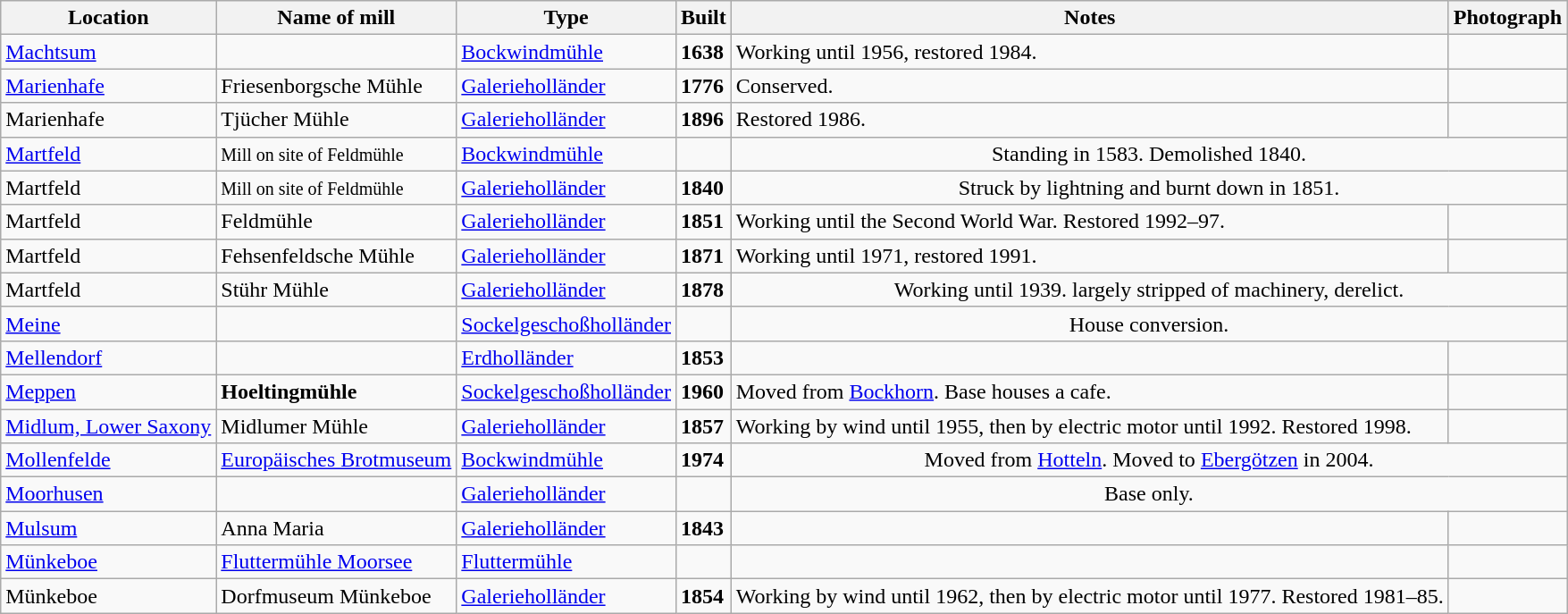<table class="wikitable sortable">
<tr>
<th>Location</th>
<th>Name of mill</th>
<th>Type</th>
<th>Built</th>
<th class="unsortable">Notes</th>
<th class="unsortable">Photograph</th>
</tr>
<tr>
<td><a href='#'>Machtsum</a></td>
<td></td>
<td><a href='#'>Bockwindmühle</a></td>
<td><strong>1638</strong></td>
<td>Working until 1956, restored 1984.</td>
<td></td>
</tr>
<tr>
<td><a href='#'>Marienhafe</a></td>
<td>Friesenborgsche Mühle</td>
<td><a href='#'>Galerieholländer</a></td>
<td><strong>1776</strong></td>
<td>Conserved.</td>
<td></td>
</tr>
<tr>
<td>Marienhafe</td>
<td>Tjücher Mühle</td>
<td><a href='#'>Galerieholländer</a></td>
<td><strong>1896</strong></td>
<td>Restored 1986.</td>
<td></td>
</tr>
<tr>
<td><a href='#'>Martfeld</a></td>
<td><small>Mill on site of Feldmühle</small></td>
<td><a href='#'>Bockwindmühle</a></td>
<td></td>
<td colspan="2" style="text-align:center;">Standing in 1583. Demolished 1840.</td>
</tr>
<tr>
<td>Martfeld</td>
<td><small>Mill on site of Feldmühle</small></td>
<td><a href='#'>Galerieholländer</a></td>
<td><strong>1840</strong></td>
<td colspan="2" style="text-align:center;">Struck by lightning and burnt down in 1851.</td>
</tr>
<tr>
<td>Martfeld</td>
<td>Feldmühle</td>
<td><a href='#'>Galerieholländer</a></td>
<td><strong>1851</strong></td>
<td>Working until the Second World War. Restored 1992–97.</td>
<td></td>
</tr>
<tr>
<td>Martfeld</td>
<td>Fehsenfeldsche Mühle</td>
<td><a href='#'>Galerieholländer</a></td>
<td><strong>1871</strong></td>
<td>Working until 1971, restored 1991.</td>
<td></td>
</tr>
<tr>
<td>Martfeld</td>
<td>Stühr Mühle</td>
<td><a href='#'>Galerieholländer</a></td>
<td><strong>1878</strong></td>
<td colspan="2" style="text-align:center;">Working until 1939. largely stripped of machinery, derelict.</td>
</tr>
<tr>
<td><a href='#'>Meine</a></td>
<td></td>
<td><a href='#'>Sockelgeschoß­holländer</a></td>
<td></td>
<td colspan="2" style="text-align:center;">House conversion.</td>
</tr>
<tr>
<td><a href='#'>Mellendorf</a></td>
<td></td>
<td><a href='#'>Erdholländer</a></td>
<td><strong>1853</strong></td>
<td></td>
<td></td>
</tr>
<tr>
<td><a href='#'>Meppen</a></td>
<td><strong>Hoeltingmühle</strong></td>
<td><a href='#'>Sockelgeschoß­holländer</a></td>
<td><strong>1960</strong></td>
<td>Moved from <a href='#'>Bockhorn</a>. Base houses a cafe.</td>
<td></td>
</tr>
<tr>
<td><a href='#'>Midlum, Lower Saxony</a></td>
<td>Midlumer Mühle</td>
<td><a href='#'>Galerieholländer</a></td>
<td><strong>1857</strong></td>
<td>Working by wind until 1955, then by electric motor until 1992. Restored 1998.</td>
<td></td>
</tr>
<tr>
<td><a href='#'>Mollenfelde</a></td>
<td><a href='#'>Europäisches Brotmuseum</a></td>
<td><a href='#'>Bockwindmühle</a></td>
<td><strong>1974</strong></td>
<td colspan="2" style="text-align:center;">Moved from <a href='#'>Hotteln</a>. Moved to <a href='#'>Ebergötzen</a> in 2004.</td>
</tr>
<tr>
<td><a href='#'>Moorhusen</a></td>
<td></td>
<td><a href='#'>Galerieholländer</a></td>
<td></td>
<td colspan="2" style="text-align:center;">Base only.</td>
</tr>
<tr>
<td><a href='#'>Mulsum</a></td>
<td>Anna Maria</td>
<td><a href='#'>Galerieholländer</a></td>
<td><strong>1843</strong></td>
<td></td>
<td></td>
</tr>
<tr>
<td><a href='#'>Münkeboe</a></td>
<td><a href='#'>Fluttermühle Moorsee</a></td>
<td><a href='#'>Fluttermühle</a></td>
<td></td>
<td></td>
<td></td>
</tr>
<tr>
<td>Münkeboe</td>
<td>Dorfmuseum Münkeboe</td>
<td><a href='#'>Galerieholländer</a></td>
<td><strong>1854</strong></td>
<td>Working by wind until 1962, then by electric motor until 1977. Restored 1981–85.</td>
<td></td>
</tr>
</table>
